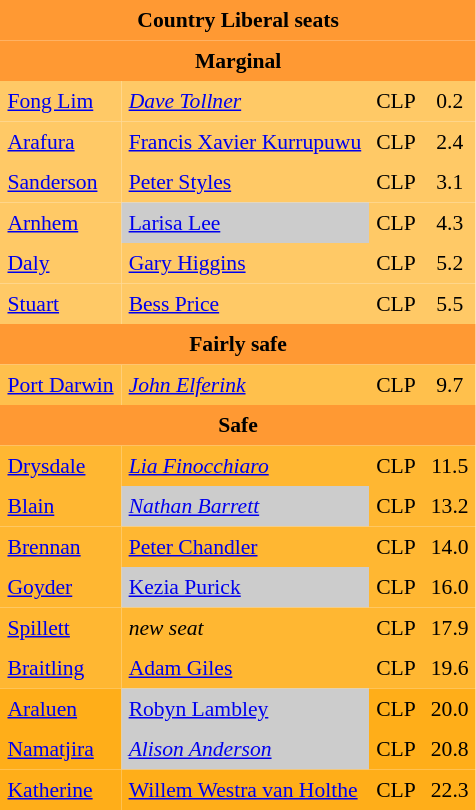<table class="toccolours" cellpadding="5" cellspacing="0" style="float:left; margin-right:.5em; margin-top:.4em; font-size:90%;">
<tr>
<td colspan="4" style="text-align:center; background:#f93;"><span><strong>Country Liberal seats</strong></span></td>
</tr>
<tr>
<td colspan="4" style="text-align:center; background:#f93;"><span><strong>Marginal</strong></span></td>
</tr>
<tr>
<td style="text-align:left; background:#ffc966;"><a href='#'>Fong Lim</a></td>
<td style="text-align:left; background:#ffc966;"><em><a href='#'>Dave Tollner</a></em></td>
<td style="text-align:left; background:#ffc966;">CLP</td>
<td style="text-align:center; background:#ffc966;">0.2</td>
</tr>
<tr>
<td style="text-align:left; background:#ffc966;"><a href='#'>Arafura</a></td>
<td style="text-align:left; background:#ffc966;"><a href='#'>Francis Xavier Kurrupuwu</a></td>
<td style="text-align:left; background:#ffc966;">CLP</td>
<td style="text-align:center; background:#ffc966;">2.4</td>
</tr>
<tr>
<td style="text-align:left; background:#ffc966;"><a href='#'>Sanderson</a></td>
<td style="text-align:left; background:#ffc966;"><a href='#'>Peter Styles</a></td>
<td style="text-align:left; background:#ffc966;">CLP</td>
<td style="text-align:center; background:#ffc966;">3.1</td>
</tr>
<tr>
<td style="text-align:left; background:#ffc966;"><a href='#'>Arnhem</a></td>
<td style="text-align:left; background:#ccc;"><a href='#'>Larisa Lee</a></td>
<td style="text-align:left; background:#ffc966;">CLP</td>
<td style="text-align:center; background:#ffc966;">4.3</td>
</tr>
<tr>
<td style="text-align:left; background:#ffc966;"><a href='#'>Daly</a></td>
<td style="text-align:left; background:#ffc966;"><a href='#'>Gary Higgins</a></td>
<td style="text-align:left; background:#ffc966;">CLP</td>
<td style="text-align:center; background:#ffc966;">5.2</td>
</tr>
<tr>
<td style="text-align:left; background:#ffc966;"><a href='#'>Stuart</a></td>
<td style="text-align:left; background:#ffc966;"><a href='#'>Bess Price</a></td>
<td style="text-align:left; background:#ffc966;">CLP</td>
<td style="text-align:center; background:#ffc966;">5.5</td>
</tr>
<tr>
<td colspan="4" style="text-align:center; background:#f93;"><span><strong>Fairly safe</strong></span></td>
</tr>
<tr>
<td style="text-align:left; background:#ffc04c;"><a href='#'>Port Darwin</a></td>
<td style="text-align:left; background:#ffc04c;"><em><a href='#'>John Elferink</a></em></td>
<td style="text-align:left; background:#ffc04c;">CLP</td>
<td style="text-align:center; background:#ffc04c;">9.7</td>
</tr>
<tr>
<td colspan="4" style="text-align:center; background:#f93;"><span><strong>Safe</strong></span></td>
</tr>
<tr>
<td style="text-align:left; background:#ffb732;"><a href='#'>Drysdale</a></td>
<td style="text-align:left; background:#ffb732;"><em><a href='#'>Lia Finocchiaro</a></em></td>
<td style="text-align:left; background:#ffb732;">CLP</td>
<td style="text-align:center; background:#ffb732;">11.5</td>
</tr>
<tr>
<td style="text-align:left; background:#ffb732;"><a href='#'>Blain</a></td>
<td style="text-align:left; background:#ccc;"><em><a href='#'>Nathan Barrett</a></em></td>
<td style="text-align:left; background:#ffb732;">CLP</td>
<td style="text-align:center; background:#ffb732;">13.2</td>
</tr>
<tr>
<td style="text-align:left; background:#ffb732;"><a href='#'>Brennan</a></td>
<td style="text-align:left; background:#ffb732;"><a href='#'>Peter Chandler</a></td>
<td style="text-align:left; background:#ffb732;">CLP</td>
<td style="text-align:center; background:#ffb732;">14.0</td>
</tr>
<tr>
<td style="text-align:left; background:#ffb732;"><a href='#'>Goyder</a></td>
<td style="text-align:left; background:#ccc;"><a href='#'>Kezia Purick</a></td>
<td style="text-align:left; background:#ffb732;">CLP</td>
<td style="text-align:center; background:#ffb732;">16.0</td>
</tr>
<tr>
<td style="text-align:left; background:#ffb732;"><a href='#'>Spillett</a></td>
<td style="text-align:left; background:#ffb732;"><em>new seat</em></td>
<td style="text-align:left; background:#ffb732;">CLP</td>
<td style="text-align:center; background:#ffb732;">17.9</td>
</tr>
<tr>
<td style="text-align:left; background:#ffb732;"><a href='#'>Braitling</a></td>
<td style="text-align:left; background:#ffb732;"><a href='#'>Adam Giles</a></td>
<td style="text-align:left; background:#ffb732;">CLP</td>
<td style="text-align:center; background:#ffb732;">19.6</td>
</tr>
<tr>
<td style="text-align:left; background:#ffae19;"><a href='#'>Araluen</a></td>
<td style="text-align:left; background:#ccc;"><a href='#'>Robyn Lambley</a></td>
<td style="text-align:left; background:#ffae19;">CLP</td>
<td style="text-align:center; background:#ffae19;">20.0</td>
</tr>
<tr>
<td style="text-align:left; background:#ffae19;"><a href='#'>Namatjira</a></td>
<td style="text-align:left; background:#ccc;"><em><a href='#'>Alison Anderson</a></em></td>
<td style="text-align:left; background:#ffae19;">CLP</td>
<td style="text-align:center; background:#ffae19;">20.8</td>
</tr>
<tr>
<td style="text-align:left; background:#ffae19;"><a href='#'>Katherine</a></td>
<td style="text-align:left; background:#ffae19;"><a href='#'>Willem Westra van Holthe</a></td>
<td style="text-align:left; background:#ffae19;">CLP</td>
<td style="text-align:center; background:#ffae19;">22.3</td>
</tr>
</table>
